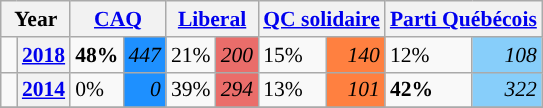<table class="wikitable" style="width:400; font-size:90%; margin-left:1em;">
<tr>
<th colspan="2" scope="col">Year</th>
<th colspan="2" scope="col"><a href='#'>CAQ</a></th>
<th colspan="2" scope="col"><a href='#'>Liberal</a></th>
<th colspan="2" scope="col"><a href='#'>QC solidaire</a></th>
<th colspan="2" scope="col"><a href='#'>Parti Québécois</a></th>
</tr>
<tr>
<td style="width: 0.25em; background-color: "></td>
<th><a href='#'>2018</a></th>
<td><strong>48%</strong></td>
<td style="text-align:right; background:#1E90FF;"><em>447</em></td>
<td>21%</td>
<td style="text-align:right; background:#EA6D6A;"><em>200</em></td>
<td>15%</td>
<td style="text-align:right; background:#FF8040;"><em>140</em></td>
<td>12%</td>
<td style="text-align:right; background:#87CEFA;"><em>108</em></td>
</tr>
<tr>
<td style="width: 0.25em; background-color: "></td>
<th><a href='#'>2014</a></th>
<td>0%</td>
<td style="text-align:right; background:#1E90FF;"><em>0</em></td>
<td>39%</td>
<td style="text-align:right; background:#EA6D6A;"><em>294</em></td>
<td>13%</td>
<td style="text-align:right; background:#FF8040;"><em>101</em></td>
<td><strong>42%</strong></td>
<td style="text-align:right; background:#87CEFA;"><em>322</em></td>
</tr>
<tr>
</tr>
</table>
